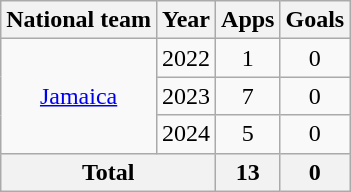<table class="wikitable" style="text-align: center;">
<tr>
<th>National team</th>
<th>Year</th>
<th>Apps</th>
<th>Goals</th>
</tr>
<tr>
<td rowspan="3"><a href='#'>Jamaica</a></td>
<td>2022</td>
<td>1</td>
<td>0</td>
</tr>
<tr>
<td>2023</td>
<td>7</td>
<td>0</td>
</tr>
<tr>
<td>2024</td>
<td>5</td>
<td>0</td>
</tr>
<tr>
<th colspan="2">Total</th>
<th>13</th>
<th>0</th>
</tr>
</table>
